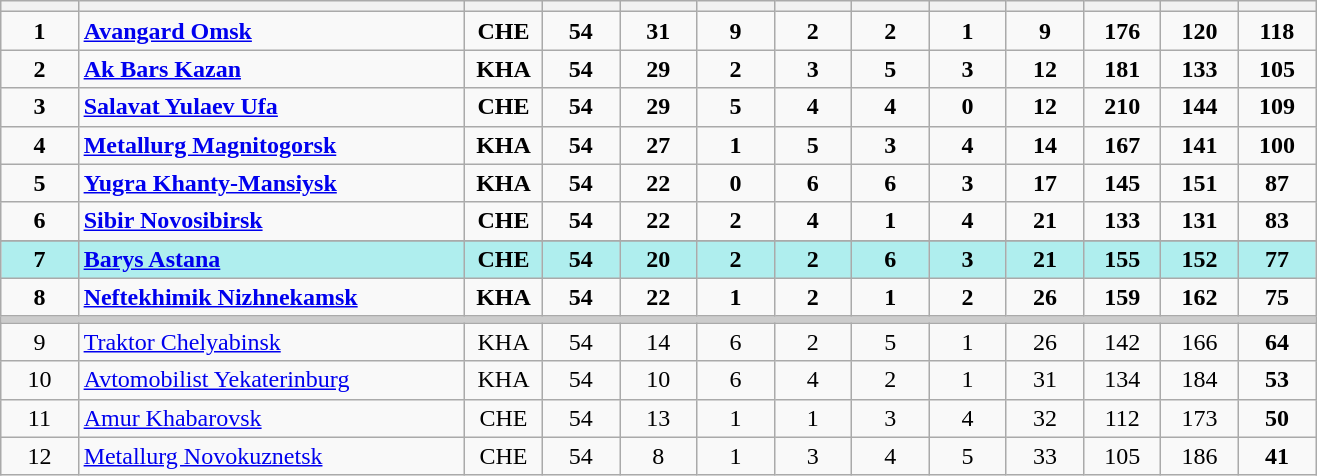<table class="wikitable sortable" style="text-align:center;">
<tr>
<th bgcolor="#DDDDFF" width="5%"></th>
<th bgcolor="#DDDDFF" width="25%"  class="unsortable"></th>
<th bgcolor="#DDDDFF" width="5%"></th>
<th bgcolor="#DDDDFF" width="5%"></th>
<th bgcolor="#DDDDFF" width="5%"></th>
<th bgcolor="#DDDDFF" width="5%"></th>
<th bgcolor="#DDDDFF" width="5%"></th>
<th bgcolor="#DDDDFF" width="5%"></th>
<th bgcolor="#DDDDFF" width="5%"></th>
<th bgcolor="#DDDDFF" width="5%"></th>
<th bgcolor="#DDDDFF" width="5%"></th>
<th bgcolor="#DDDDFF" width="5%"></th>
<th bgcolor="#DDDDFF" width="5%"></th>
</tr>
<tr>
<td><strong>1</strong></td>
<td align=left><strong><a href='#'>Avangard Omsk</a></strong></td>
<td><strong>CHE</strong></td>
<td><strong>54</strong></td>
<td><strong>31</strong></td>
<td><strong>9</strong></td>
<td><strong>2</strong></td>
<td><strong>2</strong></td>
<td><strong>1</strong></td>
<td><strong>9</strong></td>
<td><strong>176</strong></td>
<td><strong>120</strong></td>
<td><strong>118</strong></td>
</tr>
<tr>
<td><strong>2</strong></td>
<td align=left><strong><a href='#'>Ak Bars Kazan</a></strong></td>
<td><strong>KHA</strong></td>
<td><strong>54</strong></td>
<td><strong>29</strong></td>
<td><strong>2</strong></td>
<td><strong>3</strong></td>
<td><strong>5</strong></td>
<td><strong>3</strong></td>
<td><strong>12</strong></td>
<td><strong>181</strong></td>
<td><strong>133</strong></td>
<td><strong>105</strong></td>
</tr>
<tr>
<td><strong>3</strong></td>
<td align=left><strong><a href='#'>Salavat Yulaev Ufa</a></strong></td>
<td><strong>CHE</strong></td>
<td><strong>54</strong></td>
<td><strong>29</strong></td>
<td><strong>5</strong></td>
<td><strong>4</strong></td>
<td><strong>4</strong></td>
<td><strong>0</strong></td>
<td><strong>12</strong></td>
<td><strong>210</strong></td>
<td><strong>144</strong></td>
<td><strong>109</strong></td>
</tr>
<tr>
<td><strong>4</strong></td>
<td align=left><strong><a href='#'>Metallurg Magnitogorsk</a></strong></td>
<td><strong>KHA</strong></td>
<td><strong>54</strong></td>
<td><strong>27</strong></td>
<td><strong>1</strong></td>
<td><strong>5</strong></td>
<td><strong>3</strong></td>
<td><strong>4</strong></td>
<td><strong>14</strong></td>
<td><strong>167</strong></td>
<td><strong>141</strong></td>
<td><strong>100</strong></td>
</tr>
<tr>
<td><strong>5</strong></td>
<td align=left><strong><a href='#'>Yugra Khanty-Mansiysk</a></strong></td>
<td><strong>KHA</strong></td>
<td><strong>54</strong></td>
<td><strong>22</strong></td>
<td><strong>0</strong></td>
<td><strong>6</strong></td>
<td><strong>6</strong></td>
<td><strong>3</strong></td>
<td><strong>17</strong></td>
<td><strong>145</strong></td>
<td><strong>151</strong></td>
<td><strong>87</strong></td>
</tr>
<tr>
<td><strong>6</strong></td>
<td align=left><strong><a href='#'>Sibir Novosibirsk</a></strong></td>
<td><strong>CHE</strong></td>
<td><strong>54</strong></td>
<td><strong>22</strong></td>
<td><strong>2</strong></td>
<td><strong>4</strong></td>
<td><strong>1</strong></td>
<td><strong>4</strong></td>
<td><strong>21</strong></td>
<td><strong>133</strong></td>
<td><strong>131</strong></td>
<td><strong>83</strong></td>
</tr>
<tr>
</tr>
<tr bgcolor=afeeee>
<td><strong>7</strong></td>
<td align=left><strong><a href='#'>Barys Astana</a></strong></td>
<td><strong>CHE</strong></td>
<td><strong>54</strong></td>
<td><strong>20</strong></td>
<td><strong>2</strong></td>
<td><strong>2</strong></td>
<td><strong>6</strong></td>
<td><strong>3</strong></td>
<td><strong>21</strong></td>
<td><strong>155</strong></td>
<td><strong>152</strong></td>
<td><strong>77</strong></td>
</tr>
<tr>
<td><strong>8</strong></td>
<td align=left><strong><a href='#'>Neftekhimik Nizhnekamsk</a></strong></td>
<td><strong>KHA</strong></td>
<td><strong>54</strong></td>
<td><strong>22</strong></td>
<td><strong>1</strong></td>
<td><strong>2</strong></td>
<td><strong>1</strong></td>
<td><strong>2</strong></td>
<td><strong>26</strong></td>
<td><strong>159</strong></td>
<td><strong>162</strong></td>
<td><strong>75</strong></td>
</tr>
<tr class="unsortable" style="color:#cccccc;background-color:#cccccc;height:3px">
<td colspan="13" style="height:3px;font-size:1px"></td>
</tr>
<tr>
<td>9</td>
<td align=left><a href='#'>Traktor Chelyabinsk</a></td>
<td>KHA</td>
<td>54</td>
<td>14</td>
<td>6</td>
<td>2</td>
<td>5</td>
<td>1</td>
<td>26</td>
<td>142</td>
<td>166</td>
<td><strong>64</strong></td>
</tr>
<tr>
<td>10</td>
<td align=left><a href='#'>Avtomobilist Yekaterinburg</a></td>
<td>KHA</td>
<td>54</td>
<td>10</td>
<td>6</td>
<td>4</td>
<td>2</td>
<td>1</td>
<td>31</td>
<td>134</td>
<td>184</td>
<td><strong>53</strong></td>
</tr>
<tr>
<td>11</td>
<td align=left><a href='#'>Amur Khabarovsk</a></td>
<td>CHE</td>
<td>54</td>
<td>13</td>
<td>1</td>
<td>1</td>
<td>3</td>
<td>4</td>
<td>32</td>
<td>112</td>
<td>173</td>
<td><strong>50</strong></td>
</tr>
<tr>
<td>12</td>
<td align=left><a href='#'>Metallurg Novokuznetsk</a></td>
<td>CHE</td>
<td>54</td>
<td>8</td>
<td>1</td>
<td>3</td>
<td>4</td>
<td>5</td>
<td>33</td>
<td>105</td>
<td>186</td>
<td><strong>41</strong></td>
</tr>
</table>
